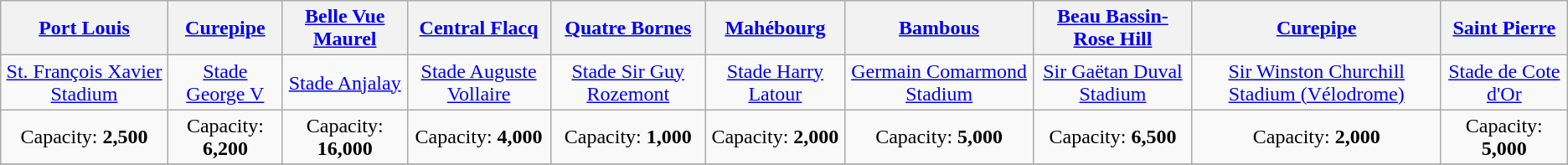<table class="wikitable" style="text-align:center">
<tr>
<th><a href='#'>Port Louis</a></th>
<th><a href='#'>Curepipe</a></th>
<th><a href='#'>Belle Vue Maurel</a></th>
<th><a href='#'>Central Flacq</a></th>
<th><a href='#'>Quatre Bornes</a></th>
<th><a href='#'>Mahébourg</a></th>
<th><a href='#'>Bambous</a></th>
<th><a href='#'>Beau Bassin-Rose Hill</a></th>
<th><a href='#'>Curepipe</a></th>
<th><a href='#'>Saint Pierre</a></th>
</tr>
<tr>
<td><a href='#'>St. François Xavier Stadium</a></td>
<td><a href='#'>Stade George V</a></td>
<td><a href='#'>Stade Anjalay</a></td>
<td><a href='#'>Stade Auguste Vollaire</a></td>
<td><a href='#'>Stade Sir Guy Rozemont</a></td>
<td><a href='#'>Stade Harry Latour</a></td>
<td><a href='#'>Germain Comarmond Stadium</a></td>
<td><a href='#'>Sir Gaëtan Duval Stadium</a></td>
<td><a href='#'>Sir Winston Churchill Stadium (Vélodrome)</a></td>
<td><a href='#'>Stade de Cote d'Or</a></td>
</tr>
<tr>
<td>Capacity: <strong>2,500</strong></td>
<td>Capacity: <strong>6,200</strong></td>
<td>Capacity: <strong>16,000</strong></td>
<td>Capacity: <strong>4,000</strong></td>
<td>Capacity: <strong>1,000</strong></td>
<td>Capacity: <strong>2,000</strong></td>
<td>Capacity: <strong>5,000</strong></td>
<td>Capacity: <strong>6,500</strong></td>
<td>Capacity: <strong>2,000</strong></td>
<td>Capacity: <strong>5,000</strong></td>
</tr>
<tr>
</tr>
</table>
